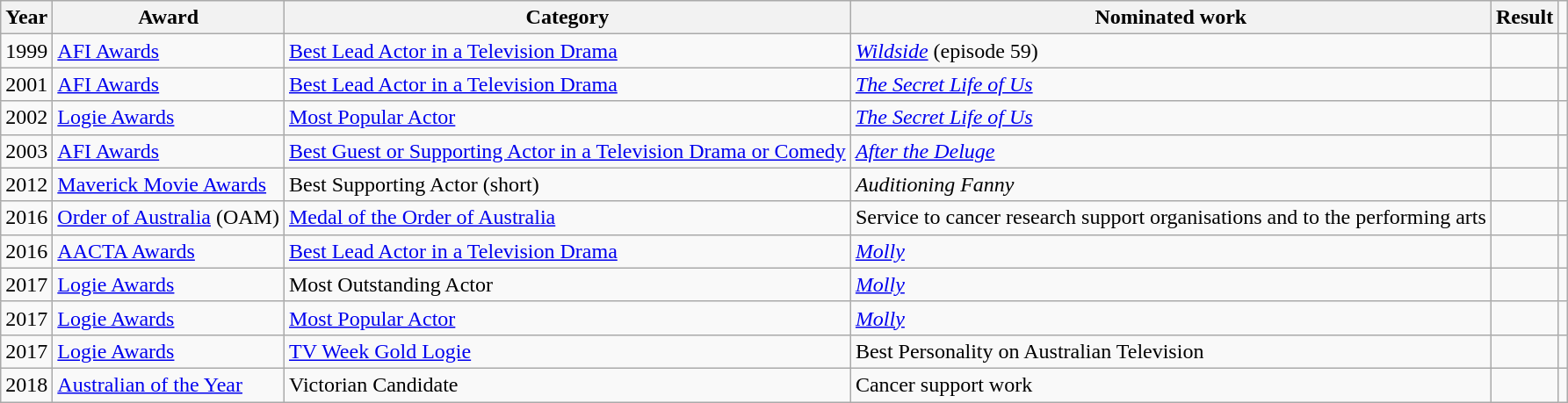<table class="wikitable sortable">
<tr>
<th>Year</th>
<th>Award</th>
<th>Category</th>
<th>Nominated work</th>
<th>Result</th>
</tr>
<tr>
<td>1999</td>
<td><a href='#'>AFI Awards</a></td>
<td><a href='#'>Best Lead Actor in a Television Drama</a></td>
<td><em><a href='#'>Wildside</a></em> (episode 59)</td>
<td></td>
<td></td>
</tr>
<tr>
<td>2001</td>
<td><a href='#'>AFI Awards</a></td>
<td><a href='#'>Best Lead Actor in a Television Drama</a></td>
<td><em><a href='#'>The Secret Life of Us</a></em></td>
<td></td>
<td></td>
</tr>
<tr>
<td>2002</td>
<td><a href='#'>Logie Awards</a></td>
<td><a href='#'>Most Popular Actor</a></td>
<td><em><a href='#'>The Secret Life of Us</a></em></td>
<td></td>
<td></td>
</tr>
<tr>
<td>2003</td>
<td><a href='#'>AFI Awards</a></td>
<td><a href='#'>Best Guest or Supporting Actor in a Television Drama or Comedy</a></td>
<td><em><a href='#'>After the Deluge</a></em></td>
<td></td>
<td></td>
</tr>
<tr>
<td>2012</td>
<td><a href='#'>Maverick Movie Awards</a></td>
<td>Best Supporting Actor (short)</td>
<td><em>Auditioning Fanny</em></td>
<td></td>
<td></td>
</tr>
<tr>
<td>2016</td>
<td><a href='#'>Order of Australia</a> (OAM)</td>
<td><a href='#'>Medal of the Order of Australia</a></td>
<td>Service to cancer research support organisations and to the performing arts</td>
<td></td>
<td></td>
</tr>
<tr>
<td>2016</td>
<td><a href='#'>AACTA Awards</a></td>
<td><a href='#'>Best Lead Actor in a Television Drama</a></td>
<td><em><a href='#'>Molly</a></em></td>
<td></td>
<td></td>
</tr>
<tr>
<td>2017</td>
<td><a href='#'>Logie Awards</a></td>
<td>Most Outstanding Actor</td>
<td><em><a href='#'>Molly</a></em></td>
<td></td>
<td></td>
</tr>
<tr>
<td>2017</td>
<td><a href='#'>Logie Awards</a></td>
<td><a href='#'>Most Popular Actor</a></td>
<td><em><a href='#'>Molly</a></em></td>
<td></td>
<td></td>
</tr>
<tr>
<td>2017</td>
<td><a href='#'>Logie Awards</a></td>
<td><a href='#'>TV Week Gold Logie</a></td>
<td>Best Personality on Australian Television</td>
<td></td>
<td></td>
</tr>
<tr>
<td>2018</td>
<td><a href='#'>Australian of the Year</a></td>
<td>Victorian Candidate</td>
<td>Cancer support work</td>
<td></td>
<td></td>
</tr>
</table>
